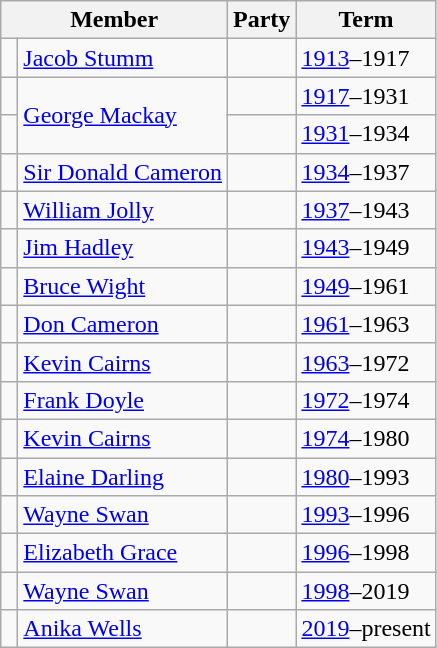<table class="wikitable">
<tr>
<th colspan="2">Member</th>
<th>Party</th>
<th>Term</th>
</tr>
<tr>
<td> </td>
<td><a href='#'>Jacob Stumm</a></td>
<td></td>
<td><a href='#'>1913</a>–1917</td>
</tr>
<tr>
<td> </td>
<td rowspan="2"><a href='#'>George Mackay</a></td>
<td></td>
<td><a href='#'>1917</a>–1931</td>
</tr>
<tr>
<td> </td>
<td></td>
<td><a href='#'>1931</a>–1934</td>
</tr>
<tr>
<td> </td>
<td><a href='#'>Sir Donald Cameron</a></td>
<td></td>
<td><a href='#'>1934</a>–1937</td>
</tr>
<tr>
<td> </td>
<td><a href='#'>William Jolly</a></td>
<td></td>
<td><a href='#'>1937</a>–1943</td>
</tr>
<tr>
<td> </td>
<td><a href='#'>Jim Hadley</a></td>
<td></td>
<td><a href='#'>1943</a>–1949</td>
</tr>
<tr>
<td> </td>
<td><a href='#'>Bruce Wight</a></td>
<td></td>
<td><a href='#'>1949</a>–1961</td>
</tr>
<tr>
<td> </td>
<td><a href='#'>Don Cameron</a></td>
<td></td>
<td><a href='#'>1961</a>–1963</td>
</tr>
<tr>
<td> </td>
<td><a href='#'>Kevin Cairns</a></td>
<td></td>
<td><a href='#'>1963</a>–1972</td>
</tr>
<tr>
<td> </td>
<td><a href='#'>Frank Doyle</a></td>
<td></td>
<td><a href='#'>1972</a>–1974</td>
</tr>
<tr>
<td> </td>
<td><a href='#'>Kevin Cairns</a></td>
<td></td>
<td><a href='#'>1974</a>–1980</td>
</tr>
<tr>
<td> </td>
<td><a href='#'>Elaine Darling</a></td>
<td></td>
<td><a href='#'>1980</a>–1993</td>
</tr>
<tr>
<td> </td>
<td><a href='#'>Wayne Swan</a></td>
<td></td>
<td><a href='#'>1993</a>–1996</td>
</tr>
<tr>
<td> </td>
<td><a href='#'>Elizabeth Grace</a></td>
<td></td>
<td><a href='#'>1996</a>–1998</td>
</tr>
<tr>
<td> </td>
<td><a href='#'>Wayne Swan</a></td>
<td></td>
<td><a href='#'>1998</a>–2019</td>
</tr>
<tr>
<td> </td>
<td><a href='#'>Anika Wells</a></td>
<td></td>
<td><a href='#'>2019</a>–present</td>
</tr>
</table>
